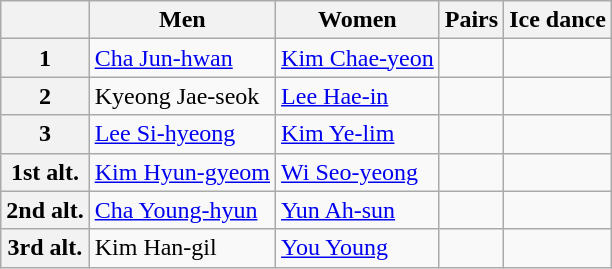<table class="wikitable">
<tr>
<th></th>
<th>Men</th>
<th>Women</th>
<th>Pairs</th>
<th>Ice dance</th>
</tr>
<tr>
<th>1</th>
<td><a href='#'>Cha Jun-hwan</a></td>
<td><a href='#'>Kim Chae-yeon</a></td>
<td></td>
<td></td>
</tr>
<tr>
<th>2</th>
<td>Kyeong Jae-seok</td>
<td><a href='#'>Lee Hae-in</a></td>
<td></td>
<td></td>
</tr>
<tr>
<th>3</th>
<td><a href='#'>Lee Si-hyeong</a></td>
<td><a href='#'>Kim Ye-lim</a></td>
<td></td>
<td></td>
</tr>
<tr>
<th>1st alt.</th>
<td><a href='#'>Kim Hyun-gyeom</a></td>
<td><a href='#'>Wi Seo-yeong</a></td>
<td></td>
<td></td>
</tr>
<tr>
<th>2nd alt.</th>
<td><a href='#'>Cha Young-hyun</a></td>
<td><a href='#'>Yun Ah-sun</a></td>
<td></td>
<td></td>
</tr>
<tr>
<th>3rd alt.</th>
<td>Kim Han-gil</td>
<td><a href='#'>You Young</a></td>
<td></td>
<td></td>
</tr>
</table>
